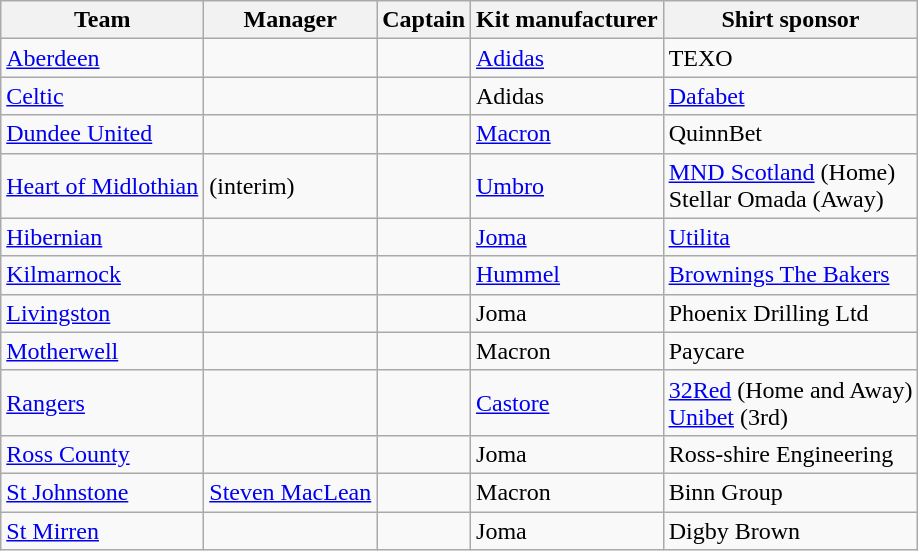<table class="wikitable sortable">
<tr>
<th>Team</th>
<th>Manager</th>
<th>Captain</th>
<th>Kit manufacturer</th>
<th>Shirt sponsor</th>
</tr>
<tr>
<td><a href='#'>Aberdeen</a></td>
<td> </td>
<td> </td>
<td><a href='#'>Adidas</a></td>
<td>TEXO</td>
</tr>
<tr>
<td><a href='#'>Celtic</a></td>
<td> </td>
<td> </td>
<td>Adidas</td>
<td><a href='#'>Dafabet</a></td>
</tr>
<tr>
<td><a href='#'>Dundee United</a></td>
<td> </td>
<td> </td>
<td><a href='#'>Macron</a></td>
<td>QuinnBet</td>
</tr>
<tr>
<td><a href='#'>Heart of Midlothian</a></td>
<td>  (interim)</td>
<td> </td>
<td><a href='#'>Umbro</a></td>
<td><a href='#'>MND Scotland</a> (Home)<br>Stellar Omada (Away)</td>
</tr>
<tr>
<td><a href='#'>Hibernian</a></td>
<td> </td>
<td> </td>
<td><a href='#'>Joma</a></td>
<td><a href='#'>Utilita</a></td>
</tr>
<tr>
<td><a href='#'>Kilmarnock</a></td>
<td> </td>
<td> </td>
<td><a href='#'>Hummel</a></td>
<td><a href='#'>Brownings The Bakers</a></td>
</tr>
<tr>
<td><a href='#'>Livingston</a></td>
<td> </td>
<td> </td>
<td>Joma</td>
<td>Phoenix Drilling Ltd</td>
</tr>
<tr>
<td><a href='#'>Motherwell</a></td>
<td> </td>
<td> </td>
<td>Macron</td>
<td>Paycare</td>
</tr>
<tr>
<td><a href='#'>Rangers</a></td>
<td> </td>
<td> </td>
<td><a href='#'>Castore</a></td>
<td><a href='#'>32Red</a> (Home and Away)<br><a href='#'>Unibet</a> (3rd)</td>
</tr>
<tr>
<td><a href='#'>Ross County</a></td>
<td> </td>
<td> </td>
<td>Joma</td>
<td>Ross-shire Engineering</td>
</tr>
<tr>
<td><a href='#'>St Johnstone</a></td>
<td> <a href='#'>Steven MacLean</a></td>
<td> </td>
<td>Macron</td>
<td>Binn Group</td>
</tr>
<tr>
<td><a href='#'>St Mirren</a></td>
<td> </td>
<td> </td>
<td>Joma</td>
<td>Digby Brown</td>
</tr>
</table>
